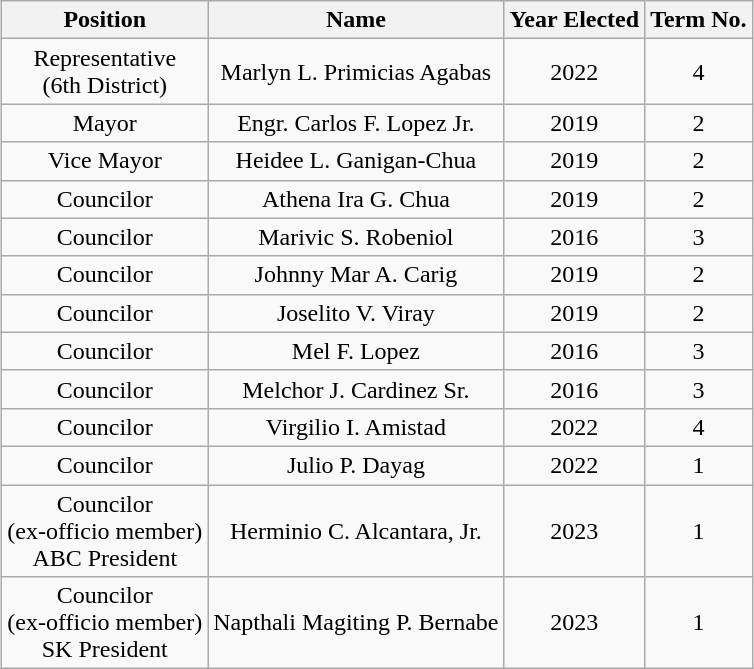<table class="wikitable" style="margin-left: auto; margin-right: auto; border: none;">
<tr>
<th>Position</th>
<th>Name</th>
<th>Year Elected</th>
<th>Term No.</th>
</tr>
<tr>
<td align="center">Representative<br>(6th District)</td>
<td align="center">Marlyn L. Primicias Agabas</td>
<td align="center">2022</td>
<td align="center">4</td>
</tr>
<tr>
<td align="center">Mayor</td>
<td align="center">Engr. Carlos F. Lopez Jr.</td>
<td align="center">2019</td>
<td align="center">2</td>
</tr>
<tr>
<td align="center">Vice Mayor</td>
<td align="center">Heidee L. Ganigan-Chua</td>
<td align="center">2019</td>
<td align="center">2</td>
</tr>
<tr>
<td align="center">Councilor</td>
<td align="center">Athena Ira G. Chua</td>
<td align="center">2019</td>
<td align="center">2</td>
</tr>
<tr>
<td align="center">Councilor</td>
<td align="center">Marivic S. Robeniol</td>
<td align="center">2016</td>
<td align="center">3</td>
</tr>
<tr>
<td align="center">Councilor</td>
<td align="center">Johnny Mar A. Carig</td>
<td align="center">2019</td>
<td align="center">2</td>
</tr>
<tr>
<td align="center">Councilor</td>
<td align="center">Joselito V. Viray</td>
<td align="center">2019</td>
<td align="center">2</td>
</tr>
<tr>
<td align="center">Councilor</td>
<td align="center">Mel F. Lopez</td>
<td align="center">2016</td>
<td align="center">3</td>
</tr>
<tr>
<td align="center">Councilor</td>
<td align="center">Melchor J. Cardinez Sr.</td>
<td align="center">2016</td>
<td align="center">3</td>
</tr>
<tr>
<td align="center">Councilor</td>
<td align="center">Virgilio I. Amistad</td>
<td align="center">2022</td>
<td align="center">4</td>
</tr>
<tr>
<td align="center">Councilor</td>
<td align="center">Julio P. Dayag</td>
<td align="center">2022</td>
<td align="center">1</td>
</tr>
<tr>
<td align="center">Councilor<br>(ex-officio member)<br>ABC President</td>
<td align="center">Herminio C. Alcantara, Jr.</td>
<td align="center">2023</td>
<td align="center">1</td>
</tr>
<tr>
<td align="center">Councilor<br>(ex-officio member)<br>SK President</td>
<td align="center">Napthali Magiting P. Bernabe</td>
<td align="center">2023</td>
<td align="center">1</td>
</tr>
</table>
